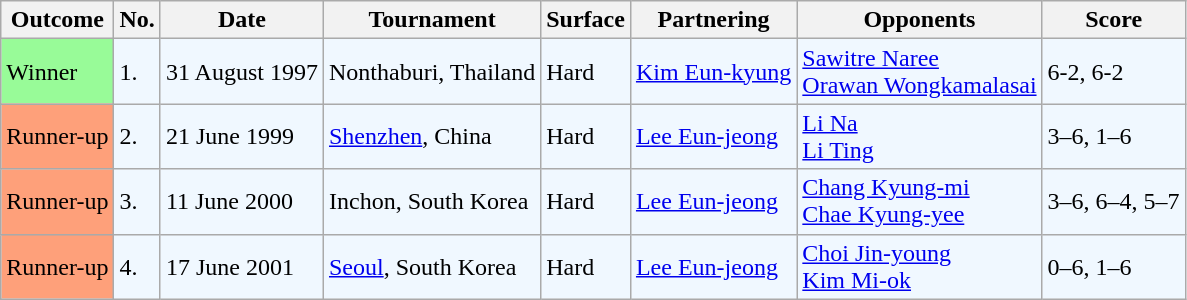<table class="wikitable">
<tr>
<th>Outcome</th>
<th>No.</th>
<th>Date</th>
<th>Tournament</th>
<th>Surface</th>
<th>Partnering</th>
<th>Opponents</th>
<th>Score</th>
</tr>
<tr style="background:#f0f8ff;">
<td bgcolor=#98fb98>Winner</td>
<td>1.</td>
<td>31 August 1997</td>
<td>Nonthaburi, Thailand</td>
<td>Hard</td>
<td> <a href='#'>Kim Eun-kyung</a></td>
<td> <a href='#'>Sawitre Naree</a> <br>  <a href='#'>Orawan  Wongkamalasai</a></td>
<td>6-2, 6-2</td>
</tr>
<tr style="background:#f0f8ff;">
<td bgcolor=FEA07A>Runner-up</td>
<td>2.</td>
<td>21 June 1999</td>
<td><a href='#'>Shenzhen</a>, China</td>
<td>Hard</td>
<td> <a href='#'>Lee Eun-jeong</a></td>
<td> <a href='#'>Li Na</a> <br>  <a href='#'>Li Ting</a></td>
<td>3–6, 1–6</td>
</tr>
<tr bgcolor="#f0f8ff">
<td bgcolor=FEA07A>Runner-up</td>
<td>3.</td>
<td>11 June 2000</td>
<td>Inchon, South Korea</td>
<td>Hard</td>
<td> <a href='#'>Lee Eun-jeong</a></td>
<td> <a href='#'>Chang Kyung-mi</a> <br>  <a href='#'>Chae Kyung-yee</a></td>
<td>3–6, 6–4, 5–7</td>
</tr>
<tr style="background:#f0f8ff;">
<td bgcolor=FEA07A>Runner-up</td>
<td>4.</td>
<td>17 June 2001</td>
<td><a href='#'>Seoul</a>, South Korea</td>
<td>Hard</td>
<td> <a href='#'>Lee Eun-jeong</a></td>
<td> <a href='#'>Choi Jin-young</a> <br>  <a href='#'>Kim Mi-ok</a></td>
<td>0–6, 1–6</td>
</tr>
</table>
